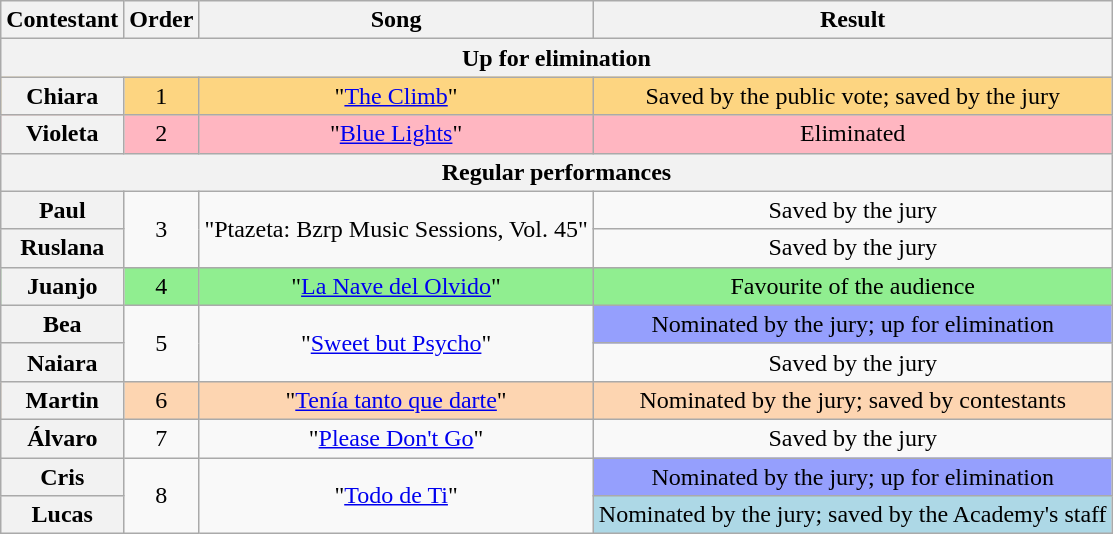<table class="wikitable sortable plainrowheaders" style="text-align:center;">
<tr>
<th scope="col">Contestant</th>
<th scope="col">Order</th>
<th scope="col">Song</th>
<th scope="col">Result</th>
</tr>
<tr>
<th colspan="4">Up for elimination</th>
</tr>
<tr bgcolor=#fdd581>
<th scope="row">Chiara</th>
<td>1</td>
<td>"<a href='#'>The Climb</a>"</td>
<td>Saved by the public vote; saved by the jury</td>
</tr>
<tr bgcolor=lightpink>
<th scope="row">Violeta</th>
<td>2</td>
<td>"<a href='#'>Blue Lights</a>"</td>
<td>Eliminated</td>
</tr>
<tr>
<th colspan="4">Regular performances</th>
</tr>
<tr>
<th scope="row">Paul</th>
<td rowspan=2>3</td>
<td rowspan=2>"Ptazeta: Bzrp Music Sessions, Vol. 45"</td>
<td>Saved by the jury</td>
</tr>
<tr>
<th scope="row">Ruslana</th>
<td>Saved by the jury</td>
</tr>
<tr bgcolor=lightgreen>
<th scope="row">Juanjo</th>
<td>4</td>
<td>"<a href='#'>La Nave del Olvido</a>"</td>
<td>Favourite of the audience</td>
</tr>
<tr>
<th scope="row">Bea</th>
<td rowspan=2>5</td>
<td rowspan=2>"<a href='#'>Sweet but Psycho</a>"</td>
<td bgcolor=#959ffd>Nominated by the jury; up for elimination</td>
</tr>
<tr>
<th scope="row">Naiara</th>
<td>Saved by the jury</td>
</tr>
<tr bgcolor=#fdd5b1>
<th scope="row">Martin</th>
<td>6</td>
<td>"<a href='#'>Tenía tanto que darte</a>"</td>
<td>Nominated by the jury; saved by contestants</td>
</tr>
<tr>
<th scope="row">Álvaro</th>
<td>7</td>
<td>"<a href='#'>Please Don't Go</a>"</td>
<td>Saved by the jury</td>
</tr>
<tr>
<th scope="row">Cris</th>
<td rowspan=2>8</td>
<td rowspan=2>"<a href='#'>Todo de Ti</a>"</td>
<td bgcolor=#959ffd>Nominated by the jury; up for elimination</td>
</tr>
<tr>
<th scope="row">Lucas</th>
<td bgcolor=lightblue>Nominated by the jury; saved by the Academy's staff</td>
</tr>
</table>
